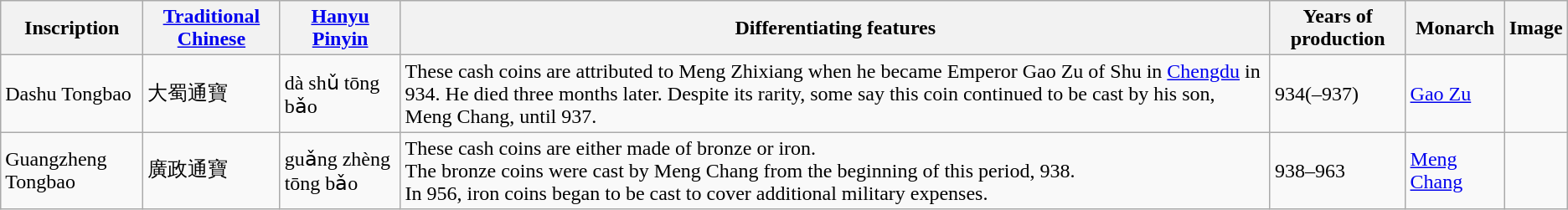<table class="wikitable">
<tr>
<th>Inscription</th>
<th><a href='#'>Traditional Chinese</a></th>
<th><a href='#'>Hanyu Pinyin</a></th>
<th>Differentiating features</th>
<th>Years of production</th>
<th>Monarch</th>
<th>Image</th>
</tr>
<tr>
<td>Dashu Tongbao</td>
<td>大蜀通寶</td>
<td>dà shǔ tōng bǎo</td>
<td>These cash coins are attributed to Meng Zhixiang when he became Emperor Gao Zu of Shu in <a href='#'>Chengdu</a> in 934. He died three months later. Despite its rarity, some say this coin continued to be cast by his son, Meng Chang, until 937.</td>
<td>934(–937)</td>
<td><a href='#'>Gao Zu</a></td>
<td></td>
</tr>
<tr>
<td>Guangzheng Tongbao</td>
<td>廣政通寶</td>
<td>guǎng zhèng tōng bǎo</td>
<td>These cash coins are either made of bronze or iron.<br>The bronze coins were cast by Meng Chang from the beginning of this period, 938.<br>In 956, iron coins began to be cast to cover additional military expenses.</td>
<td>938–963</td>
<td><a href='#'>Meng Chang</a></td>
<td></td>
</tr>
</table>
